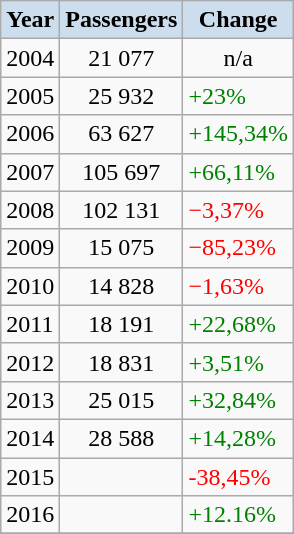<table class="wikitable sortable">
<tr>
<th style="background:#CCDDEE;">Year</th>
<th style="background:#CCDDEE;">Passengers</th>
<th style="background:#CCDDEE;">Change</th>
</tr>
<tr>
<td>2004</td>
<td style="text-align:center;">21 077</td>
<td style="text-align:center;">n/a</td>
</tr>
<tr>
<td>2005</td>
<td style="text-align:center;">25 932</td>
<td style="color:green">+23%</td>
</tr>
<tr>
<td>2006</td>
<td style="text-align:center;">63 627</td>
<td style="color:green">+145,34%</td>
</tr>
<tr>
<td>2007</td>
<td style="text-align:center;">105 697</td>
<td style="color:green">+66,11%</td>
</tr>
<tr>
<td>2008</td>
<td style="text-align:center;">102 131</td>
<td style="color:red">−3,37%</td>
</tr>
<tr>
<td>2009</td>
<td style="text-align:center;">15 075</td>
<td style="color:red">−85,23%</td>
</tr>
<tr>
<td>2010</td>
<td style="text-align:center;">14 828</td>
<td style="color:red">−1,63%</td>
</tr>
<tr>
<td>2011</td>
<td style="text-align:center;">18 191</td>
<td style="color:green">+22,68%</td>
</tr>
<tr>
<td>2012</td>
<td style="text-align:center;">18 831</td>
<td style="color:green">+3,51%</td>
</tr>
<tr>
<td>2013</td>
<td style="text-align:center;">25 015</td>
<td style="color:green">+32,84%</td>
</tr>
<tr>
<td>2014</td>
<td style="text-align:center;">28 588</td>
<td style="color:green">+14,28%</td>
</tr>
<tr>
<td>2015</td>
<td></td>
<td style="color:red">-38,45%</td>
</tr>
<tr>
<td>2016</td>
<td></td>
<td style="color:green">+12.16%</td>
</tr>
<tr>
</tr>
</table>
